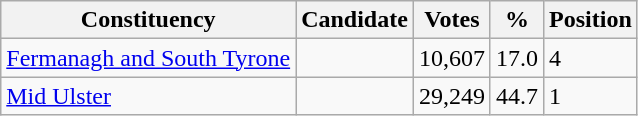<table class="wikitable sortable">
<tr>
<th>Constituency</th>
<th>Candidate</th>
<th>Votes</th>
<th>%</th>
<th>Position</th>
</tr>
<tr>
<td><a href='#'>Fermanagh and South Tyrone</a></td>
<td></td>
<td>10,607</td>
<td>17.0</td>
<td>4</td>
</tr>
<tr>
<td><a href='#'>Mid Ulster</a></td>
<td></td>
<td>29,249</td>
<td>44.7</td>
<td>1</td>
</tr>
</table>
